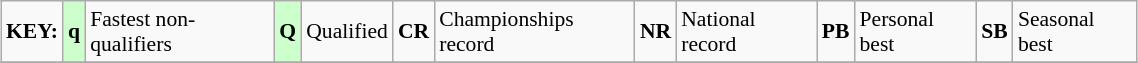<table class="wikitable" style="margin:0.5em auto; font-size:90%;position:relative;" width=60%>
<tr>
<td><strong>KEY:</strong></td>
<td bgcolor=ccffcc align=center><strong>q</strong></td>
<td>Fastest non-qualifiers</td>
<td bgcolor=ccffcc align=center><strong>Q</strong></td>
<td>Qualified</td>
<td align=center><strong>CR</strong></td>
<td>Championships record</td>
<td align=center><strong>NR</strong></td>
<td>National record</td>
<td align=center><strong>PB</strong></td>
<td>Personal best</td>
<td align=center><strong>SB</strong></td>
<td>Seasonal best</td>
</tr>
<tr>
</tr>
</table>
